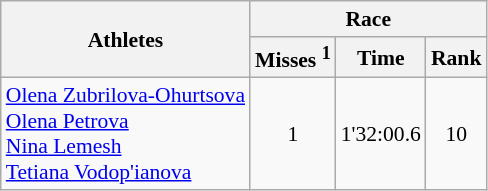<table class="wikitable" border="1" style="font-size:90%">
<tr>
<th rowspan=2>Athletes</th>
<th colspan=3>Race</th>
</tr>
<tr>
<th>Misses <sup>1</sup></th>
<th>Time</th>
<th>Rank</th>
</tr>
<tr>
<td><a href='#'>Olena Zubrilova-Ohurtsova</a><br><a href='#'>Olena Petrova</a><br><a href='#'>Nina Lemesh</a><br><a href='#'>Tetiana Vodop'ianova</a></td>
<td align=center>1</td>
<td align=center>1'32:00.6</td>
<td align=center>10</td>
</tr>
</table>
